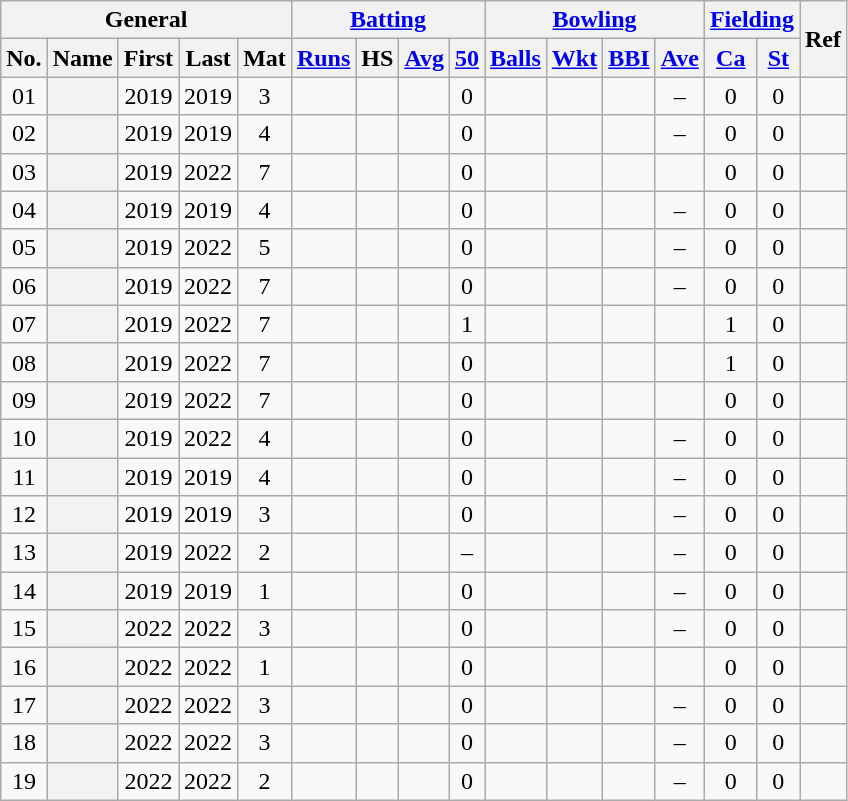<table class="wikitable plainrowheaders sortable">
<tr align="center">
<th scope="col" colspan=5 class="unsortable">General</th>
<th scope="col" colspan=4 class="unsortable"><a href='#'>Batting</a></th>
<th scope="col" colspan=4 class="unsortable"><a href='#'>Bowling</a></th>
<th scope="col" colspan=2 class="unsortable"><a href='#'>Fielding</a></th>
<th scope="col" rowspan=2 class="unsortable">Ref</th>
</tr>
<tr align="center">
<th scope="col">No.</th>
<th scope="col">Name</th>
<th scope="col">First</th>
<th scope="col">Last</th>
<th scope="col">Mat</th>
<th scope="col"><a href='#'>Runs</a></th>
<th scope="col">HS</th>
<th scope="col"><a href='#'>Avg</a></th>
<th scope="col"><a href='#'>50</a></th>
<th scope="col"><a href='#'>Balls</a></th>
<th scope="col"><a href='#'>Wkt</a></th>
<th scope="col"><a href='#'>BBI</a></th>
<th scope="col"><a href='#'>Ave</a></th>
<th scope="col"><a href='#'>Ca</a></th>
<th scope="col"><a href='#'>St</a></th>
</tr>
<tr align="center">
<td><span>0</span>1</td>
<th scope="row" align="left"></th>
<td>2019</td>
<td>2019</td>
<td>3</td>
<td></td>
<td></td>
<td></td>
<td>0</td>
<td></td>
<td></td>
<td></td>
<td>–</td>
<td>0</td>
<td>0</td>
<td></td>
</tr>
<tr align="center">
<td><span>0</span>2</td>
<th scope="row" align="left"></th>
<td>2019</td>
<td>2019</td>
<td>4</td>
<td></td>
<td></td>
<td></td>
<td>0</td>
<td></td>
<td></td>
<td></td>
<td>–</td>
<td>0</td>
<td>0</td>
<td></td>
</tr>
<tr align="center">
<td><span>0</span>3</td>
<th scope="row" align="left"></th>
<td>2019</td>
<td>2022</td>
<td>7</td>
<td></td>
<td></td>
<td></td>
<td>0</td>
<td></td>
<td></td>
<td></td>
<td></td>
<td>0</td>
<td>0</td>
<td></td>
</tr>
<tr align="center">
<td><span>0</span>4</td>
<th scope="row" align="left"></th>
<td>2019</td>
<td>2019</td>
<td>4</td>
<td></td>
<td></td>
<td></td>
<td>0</td>
<td></td>
<td></td>
<td></td>
<td>–</td>
<td>0</td>
<td>0</td>
<td></td>
</tr>
<tr align="center">
<td><span>0</span>5</td>
<th scope="row" align="left"></th>
<td>2019</td>
<td>2022</td>
<td>5</td>
<td></td>
<td></td>
<td></td>
<td>0</td>
<td></td>
<td></td>
<td></td>
<td>–</td>
<td>0</td>
<td>0</td>
<td></td>
</tr>
<tr align="center">
<td><span>0</span>6</td>
<th scope="row" align="left"></th>
<td>2019</td>
<td>2022</td>
<td>7</td>
<td></td>
<td></td>
<td></td>
<td>0</td>
<td></td>
<td></td>
<td></td>
<td>–</td>
<td>0</td>
<td>0</td>
<td></td>
</tr>
<tr align="center">
<td><span>0</span>7</td>
<th scope="row" align="left"></th>
<td>2019</td>
<td>2022</td>
<td>7</td>
<td></td>
<td></td>
<td></td>
<td>1</td>
<td></td>
<td></td>
<td></td>
<td></td>
<td>1</td>
<td>0</td>
<td></td>
</tr>
<tr align="center">
<td><span>0</span>8</td>
<th scope="row" align="left"></th>
<td>2019</td>
<td>2022</td>
<td>7</td>
<td></td>
<td></td>
<td></td>
<td>0</td>
<td></td>
<td></td>
<td></td>
<td></td>
<td>1</td>
<td>0</td>
<td></td>
</tr>
<tr align="center">
<td><span>0</span>9</td>
<th scope="row" align="left"></th>
<td>2019</td>
<td>2022</td>
<td>7</td>
<td></td>
<td></td>
<td></td>
<td>0</td>
<td></td>
<td></td>
<td></td>
<td></td>
<td>0</td>
<td>0</td>
<td></td>
</tr>
<tr align="center">
<td>10</td>
<th scope="row" align="left"></th>
<td>2019</td>
<td>2022</td>
<td>4</td>
<td></td>
<td></td>
<td></td>
<td>0</td>
<td></td>
<td></td>
<td></td>
<td>–</td>
<td>0</td>
<td>0</td>
<td></td>
</tr>
<tr align="center">
<td>11</td>
<th scope="row" align="left"></th>
<td>2019</td>
<td>2019</td>
<td>4</td>
<td></td>
<td></td>
<td></td>
<td>0</td>
<td></td>
<td></td>
<td></td>
<td>–</td>
<td>0</td>
<td>0</td>
<td></td>
</tr>
<tr align="center">
<td>12</td>
<th scope="row" align="left"></th>
<td>2019</td>
<td>2019</td>
<td>3</td>
<td></td>
<td></td>
<td></td>
<td>0</td>
<td></td>
<td></td>
<td></td>
<td>–</td>
<td>0</td>
<td>0</td>
<td></td>
</tr>
<tr align="center">
<td>13</td>
<th scope="row" align="left"></th>
<td>2019</td>
<td>2022</td>
<td>2</td>
<td></td>
<td></td>
<td></td>
<td>–</td>
<td></td>
<td></td>
<td></td>
<td>–</td>
<td>0</td>
<td>0</td>
<td></td>
</tr>
<tr align="center">
<td>14</td>
<th scope="row" align="left"></th>
<td>2019</td>
<td>2019</td>
<td>1</td>
<td></td>
<td></td>
<td></td>
<td>0</td>
<td></td>
<td></td>
<td></td>
<td>–</td>
<td>0</td>
<td>0</td>
<td></td>
</tr>
<tr align="center">
<td>15</td>
<th scope="row" align="left"></th>
<td>2022</td>
<td>2022</td>
<td>3</td>
<td></td>
<td></td>
<td></td>
<td>0</td>
<td></td>
<td></td>
<td></td>
<td>–</td>
<td>0</td>
<td>0</td>
<td></td>
</tr>
<tr align="center">
<td>16</td>
<th scope="row" align="left"></th>
<td>2022</td>
<td>2022</td>
<td>1</td>
<td></td>
<td></td>
<td></td>
<td>0</td>
<td></td>
<td></td>
<td></td>
<td></td>
<td>0</td>
<td>0</td>
<td></td>
</tr>
<tr align="center">
<td>17</td>
<th scope="row" align="left"></th>
<td>2022</td>
<td>2022</td>
<td>3</td>
<td></td>
<td></td>
<td></td>
<td>0</td>
<td></td>
<td></td>
<td></td>
<td>–</td>
<td>0</td>
<td>0</td>
<td></td>
</tr>
<tr align="center">
<td>18</td>
<th scope="row" align="left"></th>
<td>2022</td>
<td>2022</td>
<td>3</td>
<td></td>
<td></td>
<td></td>
<td>0</td>
<td></td>
<td></td>
<td></td>
<td>–</td>
<td>0</td>
<td>0</td>
<td></td>
</tr>
<tr align="center">
<td>19</td>
<th scope="row" align="left"></th>
<td>2022</td>
<td>2022</td>
<td>2</td>
<td></td>
<td></td>
<td></td>
<td>0</td>
<td></td>
<td></td>
<td></td>
<td>–</td>
<td>0</td>
<td>0</td>
<td></td>
</tr>
</table>
